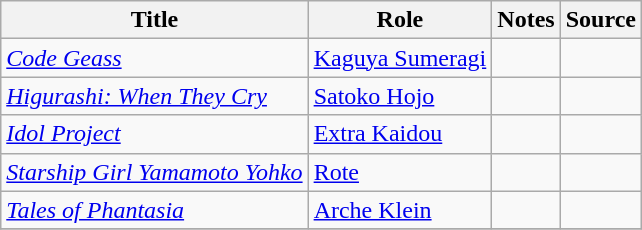<table class="wikitable sortable plainrowheaders">
<tr>
<th>Title</th>
<th>Role</th>
<th class="unsortable">Notes</th>
<th class="unsortable">Source</th>
</tr>
<tr>
<td><em><a href='#'>Code Geass</a></em></td>
<td><a href='#'>Kaguya Sumeragi</a></td>
<td></td>
<td></td>
</tr>
<tr>
<td><em><a href='#'>Higurashi: When They Cry</a></em></td>
<td><a href='#'>Satoko Hojo</a></td>
<td></td>
<td></td>
</tr>
<tr>
<td><em><a href='#'>Idol Project</a></em></td>
<td><a href='#'>Extra Kaidou</a></td>
<td></td>
<td></td>
</tr>
<tr>
<td><em><a href='#'>Starship Girl Yamamoto Yohko</a></em></td>
<td><a href='#'>Rote</a></td>
<td></td>
<td></td>
</tr>
<tr>
<td><em><a href='#'>Tales of Phantasia</a></em></td>
<td><a href='#'>Arche Klein</a></td>
<td></td>
<td></td>
</tr>
<tr>
</tr>
</table>
